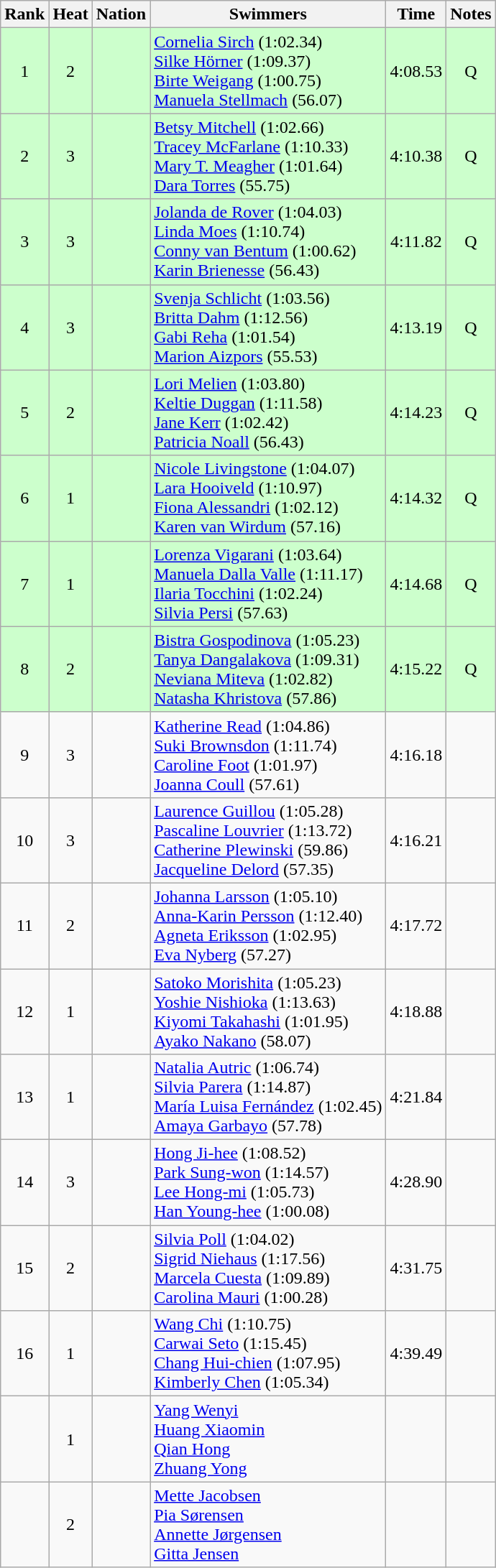<table class="wikitable sortable" style="text-align:center">
<tr>
<th>Rank</th>
<th>Heat</th>
<th>Nation</th>
<th>Swimmers</th>
<th>Time</th>
<th>Notes</th>
</tr>
<tr bgcolor=#cfc>
<td>1</td>
<td>2</td>
<td align=left></td>
<td align=left><a href='#'>Cornelia Sirch</a> (1:02.34)<br><a href='#'>Silke Hörner</a> (1:09.37)<br><a href='#'>Birte Weigang</a> (1:00.75)<br><a href='#'>Manuela Stellmach</a> (56.07)</td>
<td>4:08.53</td>
<td>Q</td>
</tr>
<tr bgcolor=#cfc>
<td>2</td>
<td>3</td>
<td align=left></td>
<td align=left><a href='#'>Betsy Mitchell</a> (1:02.66)<br><a href='#'>Tracey McFarlane</a> (1:10.33)<br><a href='#'>Mary T. Meagher</a> (1:01.64)<br><a href='#'>Dara Torres</a> (55.75)</td>
<td>4:10.38</td>
<td>Q</td>
</tr>
<tr bgcolor=#cfc>
<td>3</td>
<td>3</td>
<td align=left></td>
<td align=left><a href='#'>Jolanda de Rover</a> (1:04.03)<br><a href='#'>Linda Moes</a> (1:10.74)<br><a href='#'>Conny van Bentum</a> (1:00.62)<br><a href='#'>Karin Brienesse</a> (56.43)</td>
<td>4:11.82</td>
<td>Q</td>
</tr>
<tr bgcolor=#cfc>
<td>4</td>
<td>3</td>
<td align=left></td>
<td align=left><a href='#'>Svenja Schlicht</a> (1:03.56)<br><a href='#'>Britta Dahm</a> (1:12.56)<br><a href='#'>Gabi Reha</a> (1:01.54)<br><a href='#'>Marion Aizpors</a> (55.53)</td>
<td>4:13.19</td>
<td>Q</td>
</tr>
<tr bgcolor=#cfc>
<td>5</td>
<td>2</td>
<td align=left></td>
<td align=left><a href='#'>Lori Melien</a> (1:03.80)<br><a href='#'>Keltie Duggan</a> (1:11.58)<br><a href='#'>Jane Kerr</a> (1:02.42)<br><a href='#'>Patricia Noall</a> (56.43)</td>
<td>4:14.23</td>
<td>Q</td>
</tr>
<tr bgcolor=#cfc>
<td>6</td>
<td>1</td>
<td align=left></td>
<td align=left><a href='#'>Nicole Livingstone</a> (1:04.07)<br><a href='#'>Lara Hooiveld</a> (1:10.97)<br><a href='#'>Fiona Alessandri</a> (1:02.12)<br><a href='#'>Karen van Wirdum</a> (57.16)</td>
<td>4:14.32</td>
<td>Q</td>
</tr>
<tr bgcolor=#cfc>
<td>7</td>
<td>1</td>
<td align=left></td>
<td align=left><a href='#'>Lorenza Vigarani</a> (1:03.64)<br><a href='#'>Manuela Dalla Valle</a> (1:11.17)<br><a href='#'>Ilaria Tocchini</a> (1:02.24)<br><a href='#'>Silvia Persi</a> (57.63)</td>
<td>4:14.68</td>
<td>Q</td>
</tr>
<tr bgcolor=#cfc>
<td>8</td>
<td>2</td>
<td align=left></td>
<td align=left><a href='#'>Bistra Gospodinova</a> (1:05.23)<br><a href='#'>Tanya Dangalakova</a> (1:09.31)<br><a href='#'>Neviana Miteva</a> (1:02.82)<br><a href='#'>Natasha Khristova</a> (57.86)</td>
<td>4:15.22</td>
<td>Q</td>
</tr>
<tr>
<td>9</td>
<td>3</td>
<td align=left></td>
<td align=left><a href='#'>Katherine Read</a> (1:04.86)<br><a href='#'>Suki Brownsdon</a> (1:11.74)<br><a href='#'>Caroline Foot</a> (1:01.97)<br><a href='#'>Joanna Coull</a> (57.61)</td>
<td>4:16.18</td>
<td></td>
</tr>
<tr>
<td>10</td>
<td>3</td>
<td align=left></td>
<td align=left><a href='#'>Laurence Guillou</a> (1:05.28)<br><a href='#'>Pascaline Louvrier</a> (1:13.72)<br><a href='#'>Catherine Plewinski</a> (59.86)<br><a href='#'>Jacqueline Delord</a> (57.35)</td>
<td>4:16.21</td>
<td></td>
</tr>
<tr>
<td>11</td>
<td>2</td>
<td align=left></td>
<td align=left><a href='#'>Johanna Larsson</a> (1:05.10)<br><a href='#'>Anna-Karin Persson</a> (1:12.40)<br><a href='#'>Agneta Eriksson</a> (1:02.95)<br><a href='#'>Eva Nyberg</a> (57.27)</td>
<td>4:17.72</td>
<td></td>
</tr>
<tr>
<td>12</td>
<td>1</td>
<td align=left></td>
<td align=left><a href='#'>Satoko Morishita</a> (1:05.23)<br><a href='#'>Yoshie Nishioka</a> (1:13.63)<br><a href='#'>Kiyomi Takahashi</a> (1:01.95)<br><a href='#'>Ayako Nakano</a> (58.07)</td>
<td>4:18.88</td>
<td></td>
</tr>
<tr>
<td>13</td>
<td>1</td>
<td align=left></td>
<td align=left><a href='#'>Natalia Autric</a> (1:06.74)<br><a href='#'>Silvia Parera</a> (1:14.87)<br><a href='#'>María Luisa Fernández</a> (1:02.45)<br><a href='#'>Amaya Garbayo</a> (57.78)</td>
<td>4:21.84</td>
<td></td>
</tr>
<tr>
<td>14</td>
<td>3</td>
<td align=left></td>
<td align=left><a href='#'>Hong Ji-hee</a> (1:08.52)<br><a href='#'>Park Sung-won</a> (1:14.57)<br><a href='#'>Lee Hong-mi</a> (1:05.73)<br><a href='#'>Han Young-hee</a> (1:00.08)</td>
<td>4:28.90</td>
<td></td>
</tr>
<tr>
<td>15</td>
<td>2</td>
<td align=left></td>
<td align=left><a href='#'>Silvia Poll</a> (1:04.02)<br><a href='#'>Sigrid Niehaus</a> (1:17.56)<br><a href='#'>Marcela Cuesta</a> (1:09.89)<br><a href='#'>Carolina Mauri</a> (1:00.28)</td>
<td>4:31.75</td>
<td></td>
</tr>
<tr>
<td>16</td>
<td>1</td>
<td align=left></td>
<td align=left><a href='#'>Wang Chi</a> (1:10.75)<br><a href='#'>Carwai Seto</a> (1:15.45)<br><a href='#'>Chang Hui-chien</a> (1:07.95)<br><a href='#'>Kimberly Chen</a> (1:05.34)</td>
<td>4:39.49</td>
<td></td>
</tr>
<tr>
<td></td>
<td>1</td>
<td align=left></td>
<td align=left><a href='#'>Yang Wenyi</a><br><a href='#'>Huang Xiaomin</a><br><a href='#'>Qian Hong</a><br><a href='#'>Zhuang Yong</a></td>
<td></td>
<td></td>
</tr>
<tr>
<td></td>
<td>2</td>
<td align=left></td>
<td align=left><a href='#'>Mette Jacobsen</a><br><a href='#'>Pia Sørensen</a><br><a href='#'>Annette Jørgensen</a><br><a href='#'>Gitta Jensen</a></td>
<td></td>
<td></td>
</tr>
</table>
